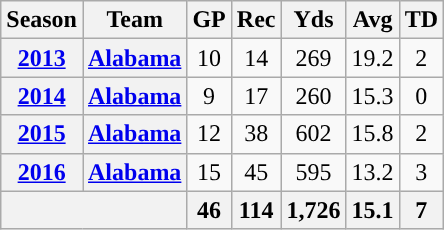<table class="wikitable" style="text-align:center;">
<tr>
<th>Season</th>
<th>Team</th>
<th>GP</th>
<th>Rec</th>
<th>Yds</th>
<th>Avg</th>
<th>TD</th>
</tr>
<tr>
<th><a href='#'>2013</a></th>
<th><a href='#'>Alabama</a></th>
<td>10</td>
<td>14</td>
<td>269</td>
<td>19.2</td>
<td>2</td>
</tr>
<tr>
<th><a href='#'>2014</a></th>
<th><a href='#'>Alabama</a></th>
<td>9</td>
<td>17</td>
<td>260</td>
<td>15.3</td>
<td>0</td>
</tr>
<tr>
<th><a href='#'>2015</a></th>
<th><a href='#'>Alabama</a></th>
<td>12</td>
<td>38</td>
<td>602</td>
<td>15.8</td>
<td>2</td>
</tr>
<tr>
<th><a href='#'>2016</a></th>
<th><a href='#'>Alabama</a></th>
<td>15</td>
<td>45</td>
<td>595</td>
<td>13.2</td>
<td>3</td>
</tr>
<tr>
<th colspan="2"></th>
<th>46</th>
<th>114</th>
<th>1,726</th>
<th>15.1</th>
<th>7</th>
</tr>
</table>
